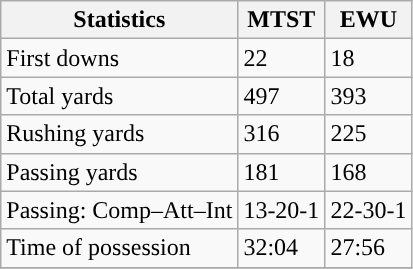<table class="wikitable" style="float: left;">
<tr>
<th>Statistics</th>
<th>MTST</th>
<th>EWU</th>
</tr>
<tr>
<td>First downs</td>
<td>22</td>
<td>18</td>
</tr>
<tr>
<td>Total yards</td>
<td>497</td>
<td>393</td>
</tr>
<tr>
<td>Rushing yards</td>
<td>316</td>
<td>225</td>
</tr>
<tr>
<td>Passing yards</td>
<td>181</td>
<td>168</td>
</tr>
<tr>
<td>Passing: Comp–Att–Int</td>
<td>13-20-1</td>
<td>22-30-1</td>
</tr>
<tr>
<td>Time of possession</td>
<td>32:04</td>
<td>27:56</td>
</tr>
<tr>
</tr>
</table>
